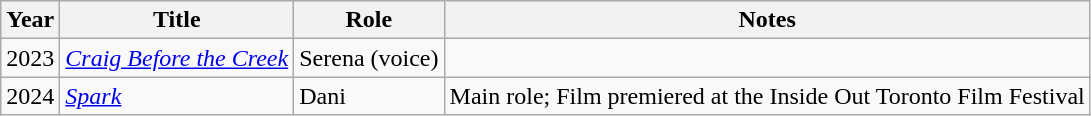<table class="wikitable">
<tr>
<th>Year</th>
<th>Title</th>
<th>Role</th>
<th>Notes</th>
</tr>
<tr>
<td>2023</td>
<td><em><a href='#'>Craig Before the Creek</a></em></td>
<td>Serena (voice)</td>
<td></td>
</tr>
<tr>
<td>2024</td>
<td><em><a href='#'>Spark</a></em></td>
<td>Dani</td>
<td>Main role; Film premiered at the Inside Out Toronto Film Festival</td>
</tr>
</table>
